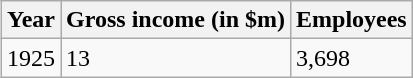<table class="wikitable" style="float: right;">
<tr>
<th>Year</th>
<th>Gross income (in $m)</th>
<th>Employees</th>
</tr>
<tr>
<td>1925</td>
<td>13</td>
<td>3,698</td>
</tr>
</table>
